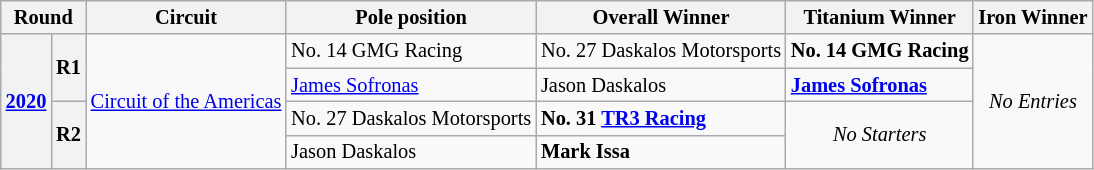<table class="wikitable" style="font-size: 85%;">
<tr>
<th colspan=2>Round</th>
<th>Circuit</th>
<th>Pole position</th>
<th>Overall Winner</th>
<th>Titanium Winner</th>
<th>Iron Winner</th>
</tr>
<tr>
<th rowspan=4><a href='#'>2020</a></th>
<th rowspan=2>R1</th>
<td rowspan=4><a href='#'>Circuit of the Americas</a></td>
<td> No. 14 GMG Racing</td>
<td> No. 27 Daskalos Motorsports</td>
<td><strong> No. 14 GMG Racing</strong></td>
<td rowspan=4 align=center><em>No Entries</em></td>
</tr>
<tr>
<td> <a href='#'>James Sofronas</a></td>
<td> Jason Daskalos</td>
<td><strong> <a href='#'>James Sofronas</a></strong></td>
</tr>
<tr>
<th rowspan=2>R2</th>
<td> No. 27 Daskalos Motorsports</td>
<td><strong> No. 31 <a href='#'>TR3 Racing</a></strong></td>
<td rowspan=2 align=center><em>No Starters</em></td>
</tr>
<tr>
<td> Jason Daskalos</td>
<td><strong> Mark Issa</strong></td>
</tr>
</table>
